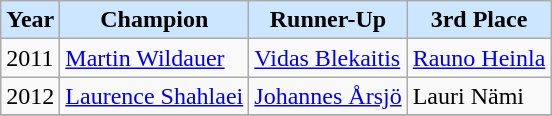<table class="wikitable">
<tr>
<th style="background: #cce6ff;">Year</th>
<th style="background: #cce6ff;">Champion</th>
<th style="background: #cce6ff;">Runner-Up</th>
<th style="background: #cce6ff;">3rd Place</th>
</tr>
<tr>
<td>2011</td>
<td> <a href='#'>Martin Wildauer</a></td>
<td> <a href='#'>Vidas Blekaitis</a></td>
<td> <a href='#'>Rauno Heinla</a></td>
</tr>
<tr>
<td>2012</td>
<td> <a href='#'>Laurence Shahlaei</a></td>
<td> <a href='#'>Johannes Årsjö</a></td>
<td> Lauri Nämi</td>
</tr>
<tr>
</tr>
</table>
